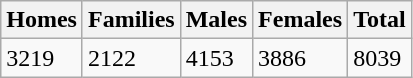<table class="wikitable">
<tr>
<th>Homes</th>
<th>Families</th>
<th>Males</th>
<th>Females</th>
<th>Total</th>
</tr>
<tr>
<td>3219</td>
<td>2122</td>
<td>4153</td>
<td>3886</td>
<td>8039</td>
</tr>
</table>
